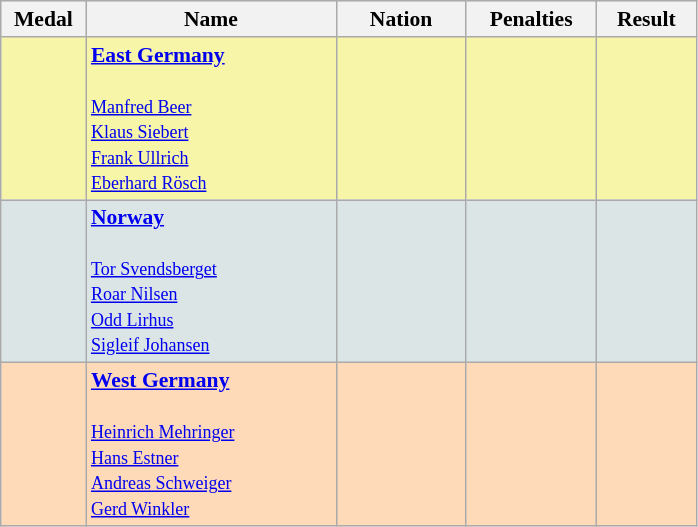<table class=wikitable style="border:1px solid #AAAAAA;font-size:90%">
<tr bgcolor="#E4E4E4">
<th style="border-bottom:1px solid #AAAAAA" width=50>Medal</th>
<th style="border-bottom:1px solid #AAAAAA" width=160>Name</th>
<th style="border-bottom:1px solid #AAAAAA" width=80>Nation</th>
<th style="border-bottom:1px solid #AAAAAA" width=80>Penalties</th>
<th style="border-bottom:1px solid #AAAAAA" width=60>Result</th>
</tr>
<tr bgcolor="#F7F6A8">
<td align="center"></td>
<td><strong><a href='#'>East Germany</a></strong><br><br><small><a href='#'>Manfred Beer</a><br><a href='#'>Klaus Siebert</a><br><a href='#'>Frank Ullrich</a><br><a href='#'>Eberhard Rösch</a></small></td>
<td></td>
<td align="center"></td>
<td align="center"></td>
</tr>
<tr bgcolor="#DCE5E5">
<td align="center"></td>
<td><strong><a href='#'>Norway</a></strong><br><br><small><a href='#'>Tor Svendsberget</a><br><a href='#'>Roar Nilsen</a><br><a href='#'>Odd Lirhus</a><br><a href='#'>Sigleif Johansen</a></small></td>
<td></td>
<td align="center"></td>
<td align="right"></td>
</tr>
<tr bgcolor="#FFDAB9">
<td align="center"></td>
<td><strong><a href='#'>West Germany</a></strong><br><br><small><a href='#'>Heinrich Mehringer</a><br><a href='#'>Hans Estner</a><br><a href='#'>Andreas Schweiger</a><br><a href='#'>Gerd Winkler</a></small></td>
<td></td>
<td align="center"></td>
<td align="right"></td>
</tr>
</table>
